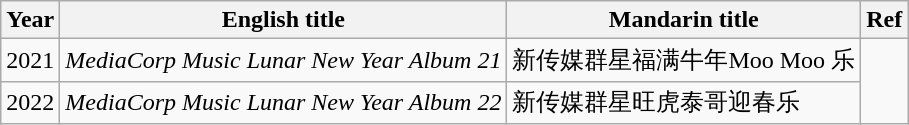<table class="wikitable sortable">
<tr>
<th>Year</th>
<th>English title</th>
<th>Mandarin title</th>
<th class="unsortable">Ref</th>
</tr>
<tr>
<td>2021</td>
<td><em>MediaCorp Music Lunar New Year Album 21</em></td>
<td>新传媒群星福满牛年Moo Moo 乐</td>
<td rowspan=2></td>
</tr>
<tr>
<td>2022</td>
<td><em>MediaCorp Music Lunar New Year Album 22</em></td>
<td>新传媒群星旺虎泰哥迎春乐</td>
</tr>
</table>
